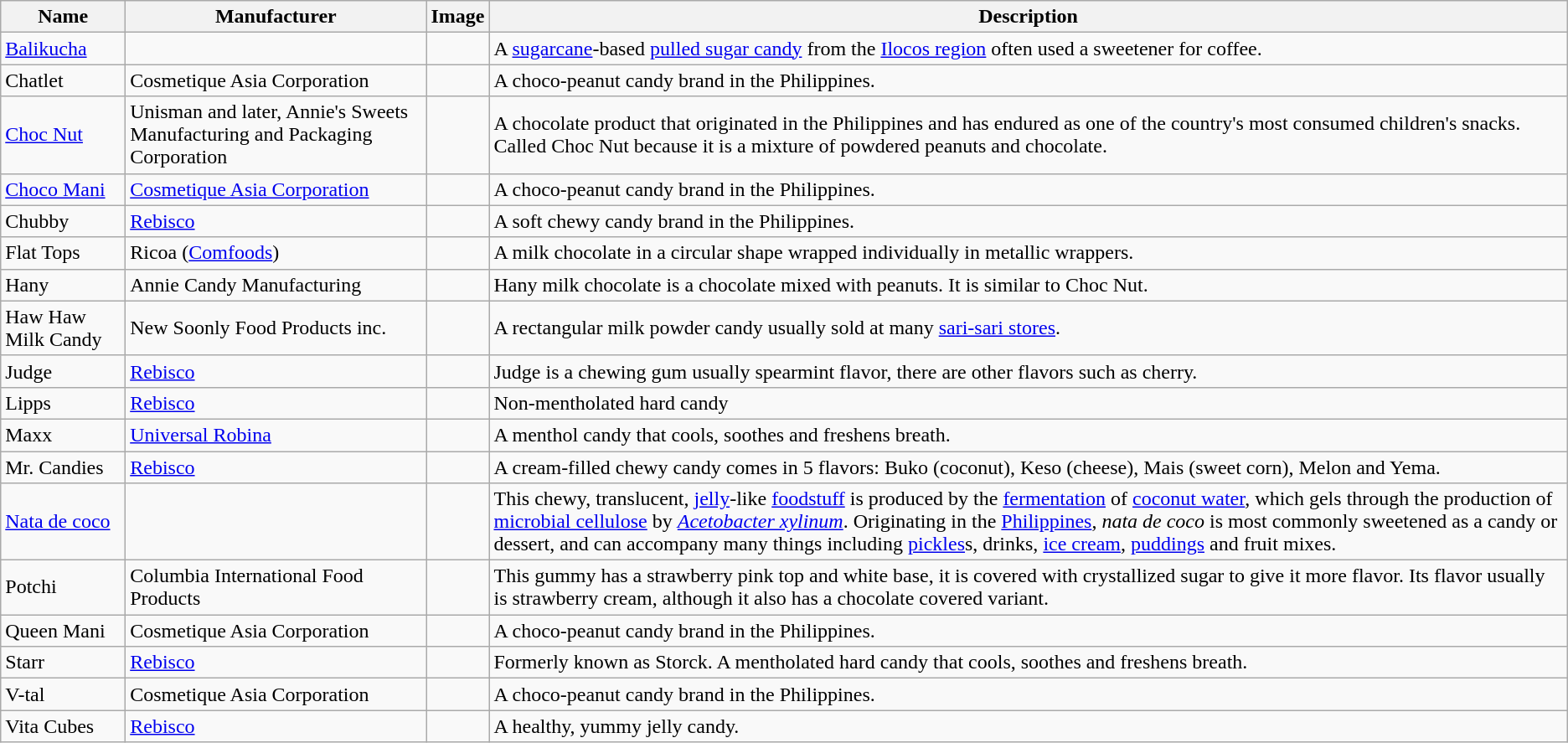<table class="wikitable sortable">
<tr>
<th>Name</th>
<th>Manufacturer</th>
<th class="unsortable">Image</th>
<th>Description</th>
</tr>
<tr>
<td><a href='#'>Balikucha</a></td>
<td></td>
<td></td>
<td>A <a href='#'>sugarcane</a>-based <a href='#'>pulled sugar candy</a> from the <a href='#'>Ilocos region</a> often used a sweetener for coffee.</td>
</tr>
<tr>
<td>Chatlet</td>
<td>Cosmetique Asia Corporation</td>
<td></td>
<td>A choco-peanut candy brand in the Philippines.</td>
</tr>
<tr>
<td><a href='#'>Choc Nut</a></td>
<td>Unisman and later, Annie's Sweets Manufacturing and Packaging Corporation</td>
<td></td>
<td>A chocolate product that originated in the Philippines and has endured as one of the country's most consumed children's snacks. Called Choc Nut because it is a mixture of powdered peanuts and chocolate.</td>
</tr>
<tr>
<td><a href='#'>Choco Mani</a></td>
<td><a href='#'>Cosmetique Asia Corporation</a></td>
<td></td>
<td>A choco-peanut candy brand in the Philippines.</td>
</tr>
<tr>
<td>Chubby</td>
<td><a href='#'>Rebisco</a></td>
<td></td>
<td>A soft chewy candy brand in the Philippines.</td>
</tr>
<tr>
<td>Flat Tops</td>
<td>Ricoa (<a href='#'>Comfoods</a>)</td>
<td></td>
<td>A milk chocolate in a circular shape wrapped individually in metallic wrappers.</td>
</tr>
<tr>
<td>Hany</td>
<td>Annie Candy Manufacturing</td>
<td></td>
<td>Hany milk chocolate is a chocolate mixed with peanuts. It is similar to Choc Nut.</td>
</tr>
<tr>
<td>Haw Haw Milk Candy</td>
<td>New Soonly Food Products inc.</td>
<td></td>
<td>A rectangular milk powder candy usually sold at many <a href='#'>sari-sari stores</a>.</td>
</tr>
<tr>
<td>Judge</td>
<td><a href='#'>Rebisco</a></td>
<td></td>
<td>Judge is a chewing gum usually spearmint flavor, there are other flavors such as cherry.</td>
</tr>
<tr>
<td>Lipps</td>
<td><a href='#'>Rebisco</a></td>
<td></td>
<td>Non-mentholated hard candy</td>
</tr>
<tr>
<td>Maxx</td>
<td><a href='#'>Universal Robina</a></td>
<td></td>
<td>A menthol candy that cools, soothes and freshens breath.</td>
</tr>
<tr>
<td>Mr. Candies</td>
<td><a href='#'>Rebisco</a></td>
<td></td>
<td>A cream-filled chewy candy comes in 5 flavors: Buko (coconut), Keso (cheese), Mais (sweet corn), Melon and Yema.</td>
</tr>
<tr>
<td><a href='#'>Nata de coco</a></td>
<td></td>
<td></td>
<td>This chewy, translucent, <a href='#'>jelly</a>-like <a href='#'>foodstuff</a> is produced by the <a href='#'>fermentation</a> of <a href='#'>coconut water</a>, which gels through the production of <a href='#'>microbial cellulose</a> by <em><a href='#'>Acetobacter xylinum</a></em>. Originating in the <a href='#'>Philippines</a>, <em>nata de coco</em> is most commonly sweetened as a candy or dessert, and can accompany many things including <a href='#'>pickles</a>s, drinks, <a href='#'>ice cream</a>, <a href='#'>puddings</a> and fruit mixes.</td>
</tr>
<tr>
<td>Potchi</td>
<td>Columbia International Food Products</td>
<td></td>
<td>This gummy has a strawberry pink top and white base, it is covered with crystallized sugar to give it more flavor. Its flavor usually is strawberry cream, although it also has a chocolate covered variant.</td>
</tr>
<tr>
<td>Queen Mani</td>
<td>Cosmetique Asia Corporation</td>
<td></td>
<td>A choco-peanut candy brand in the Philippines.</td>
</tr>
<tr>
<td>Starr</td>
<td><a href='#'>Rebisco</a></td>
<td></td>
<td>Formerly known as Storck. A mentholated hard candy that cools, soothes and freshens breath.</td>
</tr>
<tr>
<td>V-tal</td>
<td>Cosmetique Asia Corporation</td>
<td></td>
<td>A choco-peanut candy brand in the Philippines.</td>
</tr>
<tr>
<td>Vita Cubes</td>
<td><a href='#'>Rebisco</a></td>
<td></td>
<td>A healthy, yummy jelly candy.</td>
</tr>
</table>
